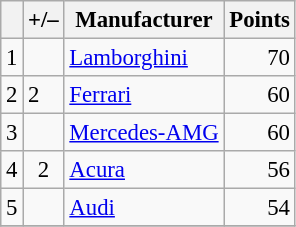<table class="wikitable" style="font-size: 95%;">
<tr>
<th scope="col"></th>
<th scope="col">+/–</th>
<th scope="col">Manufacturer</th>
<th scope="col">Points</th>
</tr>
<tr>
<td align=center>1</td>
<td align="left"></td>
<td> <a href='#'>Lamborghini</a></td>
<td align=right>70</td>
</tr>
<tr>
<td align=center>2</td>
<td align="left"> 2</td>
<td> <a href='#'>Ferrari</a></td>
<td align=right>60</td>
</tr>
<tr>
<td align=center>3</td>
<td align="left"></td>
<td> <a href='#'>Mercedes-AMG</a></td>
<td align=right>60</td>
</tr>
<tr>
<td align=center>4</td>
<td align=center> 2</td>
<td> <a href='#'>Acura</a></td>
<td align=right>56</td>
</tr>
<tr>
<td align=center>5</td>
<td align="left"></td>
<td> <a href='#'>Audi</a></td>
<td align=right>54</td>
</tr>
<tr>
</tr>
</table>
